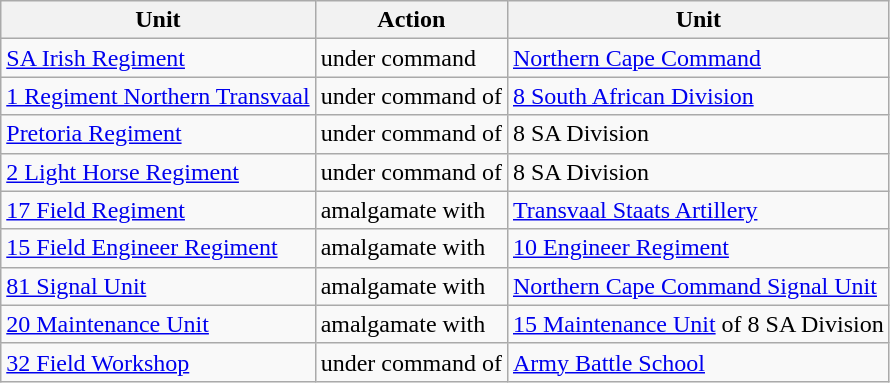<table class="wikitable">
<tr>
<th>Unit</th>
<th>Action</th>
<th>Unit</th>
</tr>
<tr>
<td><a href='#'>SA Irish Regiment</a></td>
<td>under command</td>
<td><a href='#'>Northern Cape Command</a></td>
</tr>
<tr>
<td><a href='#'>1 Regiment Northern Transvaal</a></td>
<td>under command of</td>
<td><a href='#'>8 South African Division</a></td>
</tr>
<tr>
<td><a href='#'>Pretoria Regiment</a></td>
<td>under command of</td>
<td>8 SA Division</td>
</tr>
<tr>
<td><a href='#'>2 Light Horse Regiment</a></td>
<td>under command of</td>
<td>8 SA Division</td>
</tr>
<tr>
<td><a href='#'>17 Field Regiment</a></td>
<td>amalgamate with</td>
<td><a href='#'>Transvaal Staats Artillery</a></td>
</tr>
<tr>
<td><a href='#'>15 Field Engineer Regiment</a></td>
<td>amalgamate with</td>
<td><a href='#'>10 Engineer Regiment</a></td>
</tr>
<tr>
<td><a href='#'>81 Signal Unit</a></td>
<td>amalgamate with</td>
<td><a href='#'>Northern Cape Command Signal Unit</a></td>
</tr>
<tr>
<td><a href='#'>20 Maintenance Unit</a></td>
<td>amalgamate with</td>
<td><a href='#'>15 Maintenance Unit</a> of 8 SA Division</td>
</tr>
<tr>
<td><a href='#'>32 Field Workshop</a></td>
<td>under command of</td>
<td><a href='#'>Army Battle School</a></td>
</tr>
</table>
